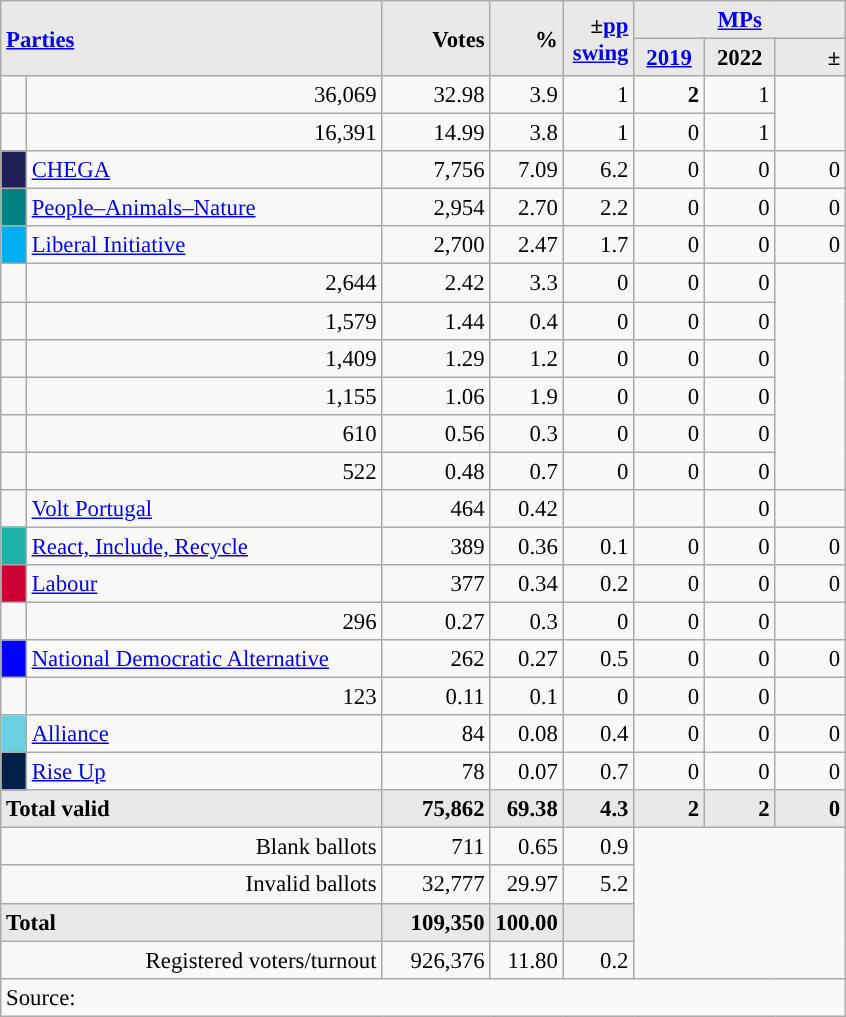<table class="wikitable" style="text-align:right; font-size:95%;">
<tr>
<th rowspan="2" colspan="2" style="background:#e9e9e9; text-align:left;" alignleft><a href='#'>Parties</a></th>
<th rowspan="2" style="background:#e9e9e9; text-align:right;">Votes</th>
<th rowspan="2" style="background:#e9e9e9; text-align:right;">%</th>
<th rowspan="2" style="background:#e9e9e9; text-align:right;">±<a href='#'>pp</a> <a href='#'>swing</a></th>
<th colspan="3" style="background:#e9e9e9; text-align:center;"><a href='#'>MPs</a></th>
</tr>
<tr style="background-color:#E9E9E9">
<th style="background-color:#E9E9E9;text-align:center;"><a href='#'>2019</a></th>
<th style="background-color:#E9E9E9;text-align:center;">2022</th>
<th style="background:#e9e9e9; text-align:right;">±</th>
</tr>
<tr>
<td></td>
<td>36,069</td>
<td>32.98</td>
<td>3.9</td>
<td>1</td>
<td><strong>2</strong></td>
<td>1</td>
</tr>
<tr>
<td></td>
<td>16,391</td>
<td>14.99</td>
<td>3.8</td>
<td>1</td>
<td>0</td>
<td>1</td>
</tr>
<tr>
<td style="width: 10px" bgcolor="#202056" align="center"></td>
<td align="left"><a href='#'>CHEGA</a></td>
<td>7,756</td>
<td>7.09</td>
<td>6.2</td>
<td>0</td>
<td>0</td>
<td>0</td>
</tr>
<tr>
<td style="width: 10px" bgcolor="teal" align="center"></td>
<td align="left"><a href='#'>People–Animals–Nature</a></td>
<td>2,954</td>
<td>2.70</td>
<td>2.2</td>
<td>0</td>
<td>0</td>
<td>0</td>
</tr>
<tr>
<td style="width: 10px" bgcolor="#00ADEF" align="center"></td>
<td align="left"><a href='#'>Liberal Initiative</a></td>
<td>2,700</td>
<td>2.47</td>
<td>1.7</td>
<td>0</td>
<td>0</td>
<td>0</td>
</tr>
<tr>
<td></td>
<td>2,644</td>
<td>2.42</td>
<td>3.3</td>
<td>0</td>
<td>0</td>
<td>0</td>
</tr>
<tr>
<td></td>
<td>1,579</td>
<td>1.44</td>
<td>0.4</td>
<td>0</td>
<td>0</td>
<td>0</td>
</tr>
<tr>
<td></td>
<td>1,409</td>
<td>1.29</td>
<td>1.2</td>
<td>0</td>
<td>0</td>
<td>0</td>
</tr>
<tr>
<td></td>
<td>1,155</td>
<td>1.06</td>
<td>1.9</td>
<td>0</td>
<td>0</td>
<td>0</td>
</tr>
<tr>
<td></td>
<td>610</td>
<td>0.56</td>
<td>0.3</td>
<td>0</td>
<td>0</td>
<td>0</td>
</tr>
<tr>
<td></td>
<td>522</td>
<td>0.48</td>
<td>0.7</td>
<td>0</td>
<td>0</td>
<td>0</td>
</tr>
<tr>
<td style="width: 10px"></td>
<td align="left"><a href='#'>Volt Portugal</a></td>
<td>464</td>
<td>0.42</td>
<td></td>
<td></td>
<td>0</td>
<td></td>
</tr>
<tr>
<td style="width: 10px" bgcolor="LightSeaGreen" align="center"></td>
<td align="left"><a href='#'>React, Include, Recycle</a></td>
<td>389</td>
<td>0.36</td>
<td>0.1</td>
<td>0</td>
<td>0</td>
<td>0</td>
</tr>
<tr>
<td style="width: 10px" bgcolor="#CC0033" align="center"></td>
<td align="left"><a href='#'>Labour</a></td>
<td>377</td>
<td>0.34</td>
<td>0.2</td>
<td>0</td>
<td>0</td>
<td>0</td>
</tr>
<tr>
<td></td>
<td>296</td>
<td>0.27</td>
<td>0.3</td>
<td>0</td>
<td>0</td>
<td>0</td>
</tr>
<tr>
<td style="width: 10px" bgcolor="blue" align="center"></td>
<td align="left"><a href='#'>National Democratic Alternative</a></td>
<td>262</td>
<td>0.27</td>
<td>0.5</td>
<td>0</td>
<td>0</td>
<td>0</td>
</tr>
<tr>
<td></td>
<td>123</td>
<td>0.11</td>
<td>0.1</td>
<td>0</td>
<td>0</td>
<td>0</td>
</tr>
<tr>
<td style="width: 10px" bgcolor="#6AD1E3" align="center"></td>
<td align="left"><a href='#'>Alliance</a></td>
<td>84</td>
<td>0.08</td>
<td>0.4</td>
<td>0</td>
<td>0</td>
<td>0</td>
</tr>
<tr>
<td style="width: 10px" bgcolor="#002147" align="center"></td>
<td align="left"><a href='#'>Rise Up</a></td>
<td>78</td>
<td>0.07</td>
<td>0.7</td>
<td>0</td>
<td>0</td>
<td>0</td>
</tr>
<tr>
<td colspan=2 width="247" align=left style="background-color:#E9E9E9"><strong>Total valid</strong></td>
<td width="65" align="right" style="background-color:#E9E9E9"><strong>75,862</strong></td>
<td width="40" align="right" style="background-color:#E9E9E9"><strong>69.38</strong></td>
<td width="40" align="right" style="background-color:#E9E9E9"><strong>4.3</strong></td>
<td width="40" align="right" style="background-color:#E9E9E9"><strong>2</strong></td>
<td width="40" align="right" style="background-color:#E9E9E9"><strong>2</strong></td>
<td width="40" align="right" style="background-color:#E9E9E9"><strong>0</strong></td>
</tr>
<tr>
<td colspan=2>Blank ballots</td>
<td>711</td>
<td>0.65</td>
<td>0.9</td>
<td colspan=4 rowspan=4></td>
</tr>
<tr>
<td colspan=2>Invalid ballots</td>
<td>32,777</td>
<td>29.97</td>
<td>5.2</td>
</tr>
<tr>
<td colspan=2 align=left style="background-color:#E9E9E9"><strong>Total</strong></td>
<td width="50" align="right" style="background-color:#E9E9E9"><strong>109,350</strong></td>
<td width="40" align="right" style="background-color:#E9E9E9"><strong>100.00</strong></td>
<td width="40" align="right" style="background-color:#E9E9E9"></td>
</tr>
<tr>
<td colspan=2>Registered voters/turnout</td>
<td>926,376</td>
<td>11.80</td>
<td>0.2</td>
</tr>
<tr>
<td colspan=11 align=left>Source: </td>
</tr>
</table>
